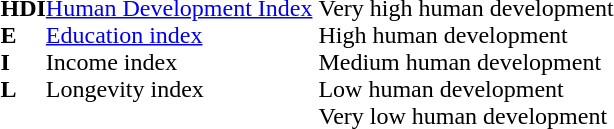<table>
<tr>
<td valign="top"><br><table cellspacing="0" cellpadding="0">
<tr>
<td><div><strong>HDI</strong></div></td>
<td><a href='#'>Human Development Index</a></td>
</tr>
<tr>
<td><div><strong>E</strong></div></td>
<td><a href='#'>Education index</a></td>
</tr>
<tr>
<td><div><strong>I</strong></div></td>
<td>Income index</td>
</tr>
<tr>
<td><div><strong>L</strong></div></td>
<td>Longevity index</td>
</tr>
</table>
</td>
<td valign="top"><br><table cellspacing="0" cellpadding="0">
<tr>
<td></td>
<td>Very high human development</td>
</tr>
<tr>
<td></td>
<td>High human development</td>
</tr>
<tr>
<td></td>
<td>Medium human development</td>
</tr>
<tr>
<td></td>
<td>Low human development</td>
</tr>
<tr>
<td></td>
<td>Very low human development</td>
</tr>
</table>
</td>
</tr>
</table>
